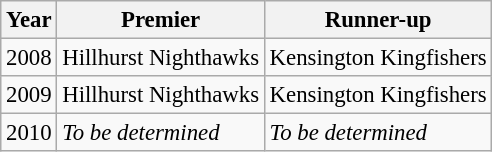<table class="wikitable" style="font-size: 95%;">
<tr>
<th>Year</th>
<th>Premier</th>
<th>Runner-up</th>
</tr>
<tr>
<td>2008</td>
<td>Hillhurst Nighthawks</td>
<td>Kensington Kingfishers</td>
</tr>
<tr>
<td>2009</td>
<td>Hillhurst Nighthawks</td>
<td>Kensington Kingfishers</td>
</tr>
<tr>
<td>2010</td>
<td><em>To be determined</em></td>
<td><em>To be determined</em></td>
</tr>
</table>
